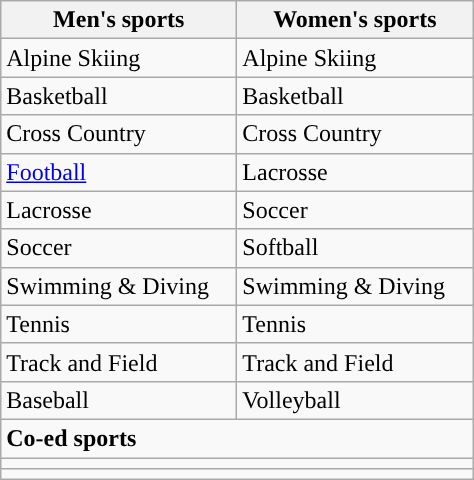<table class="wikitable"; style= "text-align: ">
<tr>
<th width=150px>Men's sports</th>
<th width=150px>Women's sports</th>
</tr>
<tr>
<td>Alpine Skiing</td>
<td>Alpine Skiing</td>
</tr>
<tr>
<td>Basketball</td>
<td>Basketball</td>
</tr>
<tr>
<td>Cross Country</td>
<td>Cross Country</td>
</tr>
<tr>
<td><a href='#'>Football</a></td>
<td>Lacrosse</td>
</tr>
<tr>
<td>Lacrosse</td>
<td>Soccer</td>
</tr>
<tr>
<td>Soccer</td>
<td>Softball</td>
</tr>
<tr>
<td>Swimming & Diving</td>
<td>Swimming & Diving</td>
</tr>
<tr>
<td>Tennis</td>
<td>Tennis</td>
</tr>
<tr>
<td>Track and Field</td>
<td>Track and Field</td>
</tr>
<tr>
<td>Baseball</td>
<td>Volleyball</td>
</tr>
<tr>
<td colspan="2"><strong>Co-ed sports</strong></td>
</tr>
<tr>
<td colspan="2"></td>
</tr>
<tr>
<td colspan="2"></td>
</tr>
</table>
